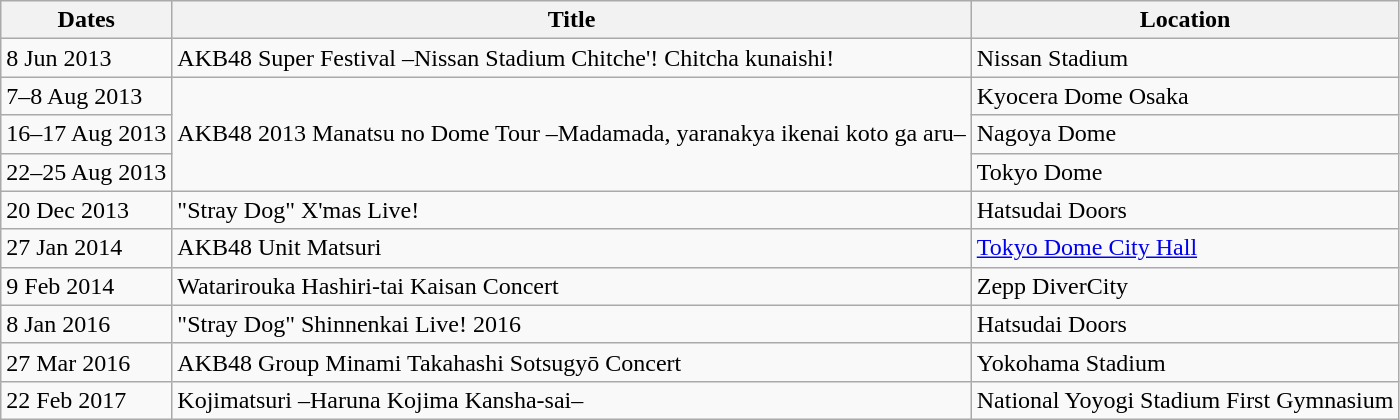<table class="wikitable">
<tr>
<th>Dates</th>
<th>Title</th>
<th>Location</th>
</tr>
<tr>
<td>8 Jun 2013</td>
<td>AKB48 Super Festival –Nissan Stadium Chitche'! Chitcha kunaishi!</td>
<td>Nissan Stadium</td>
</tr>
<tr>
<td>7–8 Aug 2013</td>
<td rowspan="3">AKB48 2013 Manatsu no Dome Tour –Madamada, yaranakya ikenai koto ga aru–</td>
<td>Kyocera Dome Osaka</td>
</tr>
<tr>
<td>16–17 Aug 2013</td>
<td>Nagoya Dome</td>
</tr>
<tr>
<td>22–25 Aug 2013</td>
<td>Tokyo Dome</td>
</tr>
<tr>
<td>20 Dec 2013</td>
<td>"Stray Dog" X'mas Live!</td>
<td>Hatsudai Doors</td>
</tr>
<tr>
<td>27 Jan 2014</td>
<td>AKB48 Unit Matsuri</td>
<td><a href='#'>Tokyo Dome City Hall</a></td>
</tr>
<tr>
<td>9 Feb 2014</td>
<td>Watarirouka Hashiri-tai Kaisan Concert</td>
<td>Zepp DiverCity</td>
</tr>
<tr>
<td>8 Jan 2016</td>
<td>"Stray Dog" Shinnenkai Live! 2016</td>
<td>Hatsudai Doors</td>
</tr>
<tr>
<td>27 Mar 2016</td>
<td>AKB48 Group Minami Takahashi Sotsugyō Concert</td>
<td>Yokohama Stadium</td>
</tr>
<tr>
<td>22 Feb 2017</td>
<td>Kojimatsuri –Haruna Kojima Kansha-sai–</td>
<td>National Yoyogi Stadium First Gymnasium</td>
</tr>
</table>
